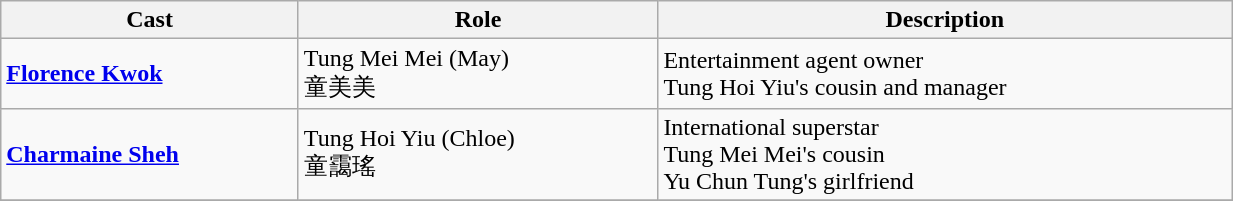<table class="wikitable" width="65%">
<tr>
<th>Cast</th>
<th>Role</th>
<th>Description</th>
</tr>
<tr>
<td><strong><a href='#'>Florence Kwok</a></strong></td>
<td>Tung Mei Mei (May)<br>童美美</td>
<td>Entertainment agent owner<br>Tung Hoi Yiu's cousin and manager</td>
</tr>
<tr>
<td><strong><a href='#'>Charmaine Sheh</a></strong></td>
<td>Tung Hoi Yiu (Chloe)<br>童靄瑤</td>
<td>International superstar<br>Tung Mei Mei's cousin<br>Yu Chun Tung's girlfriend</td>
</tr>
<tr>
</tr>
</table>
